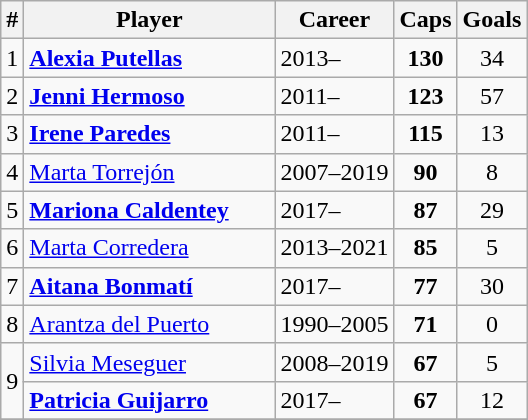<table class="wikitable" style="text-align: center;">
<tr>
<th>#</th>
<th style="width:160px;">Player</th>
<th>Career</th>
<th>Caps</th>
<th>Goals</th>
</tr>
<tr>
<td>1</td>
<td style="text-align:left;"><strong><a href='#'>Alexia Putellas</a></strong></td>
<td style="text-align:left;">2013–</td>
<td><strong>130</strong></td>
<td>34</td>
</tr>
<tr>
<td>2</td>
<td style="text-align:left"><strong><a href='#'>Jenni Hermoso</a></strong></td>
<td style="text-align:left;">2011–</td>
<td><strong>123</strong></td>
<td>57</td>
</tr>
<tr>
<td>3</td>
<td style="text-align:left"><strong><a href='#'>Irene Paredes</a></strong></td>
<td style="text-align:left;">2011–</td>
<td><strong>115</strong></td>
<td>13</td>
</tr>
<tr>
<td>4</td>
<td style="text-align:left"><a href='#'>Marta Torrejón</a></td>
<td style="text-align:left;">2007–2019</td>
<td><strong>90</strong></td>
<td>8</td>
</tr>
<tr>
<td>5</td>
<td style="text-align:left"><strong><a href='#'>Mariona Caldentey</a></strong></td>
<td style="text-align:left;">2017–</td>
<td><strong>87</strong></td>
<td>29</td>
</tr>
<tr>
<td>6</td>
<td style="text-align:left"><a href='#'>Marta Corredera</a></td>
<td style="text-align:left;">2013–2021</td>
<td><strong>85</strong></td>
<td>5</td>
</tr>
<tr>
<td>7</td>
<td style="text-align:left"><strong><a href='#'>Aitana Bonmatí</a></strong></td>
<td style="text-align:left;">2017–</td>
<td><strong>77</strong></td>
<td>30</td>
</tr>
<tr>
<td>8</td>
<td style="text-align:left"><a href='#'>Arantza del Puerto</a></td>
<td style="text-align:left;">1990–2005</td>
<td><strong>71</strong></td>
<td>0</td>
</tr>
<tr>
<td rowspan=2>9</td>
<td style="text-align:left"><a href='#'>Silvia Meseguer</a></td>
<td style="text-align:left;">2008–2019</td>
<td><strong>67</strong></td>
<td>5</td>
</tr>
<tr>
<td style="text-align:left"><strong><a href='#'>Patricia Guijarro</a></strong></td>
<td style="text-align:left;">2017–</td>
<td><strong>67</strong></td>
<td>12</td>
</tr>
<tr>
</tr>
</table>
